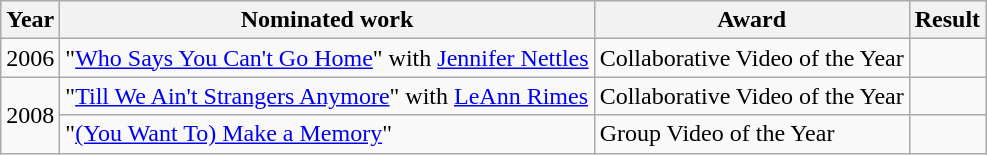<table class="wikitable">
<tr>
<th>Year</th>
<th>Nominated work</th>
<th>Award</th>
<th>Result</th>
</tr>
<tr>
<td>2006</td>
<td>"<a href='#'>Who Says You Can't Go Home</a>" with <a href='#'>Jennifer Nettles</a></td>
<td>Collaborative Video of the Year</td>
<td></td>
</tr>
<tr>
<td rowspan="2">2008</td>
<td>"<a href='#'>Till We Ain't Strangers Anymore</a>" with <a href='#'>LeAnn Rimes</a></td>
<td>Collaborative Video of the Year</td>
<td></td>
</tr>
<tr>
<td>"<a href='#'>(You Want To) Make a Memory</a>"</td>
<td>Group Video of the Year</td>
<td></td>
</tr>
</table>
